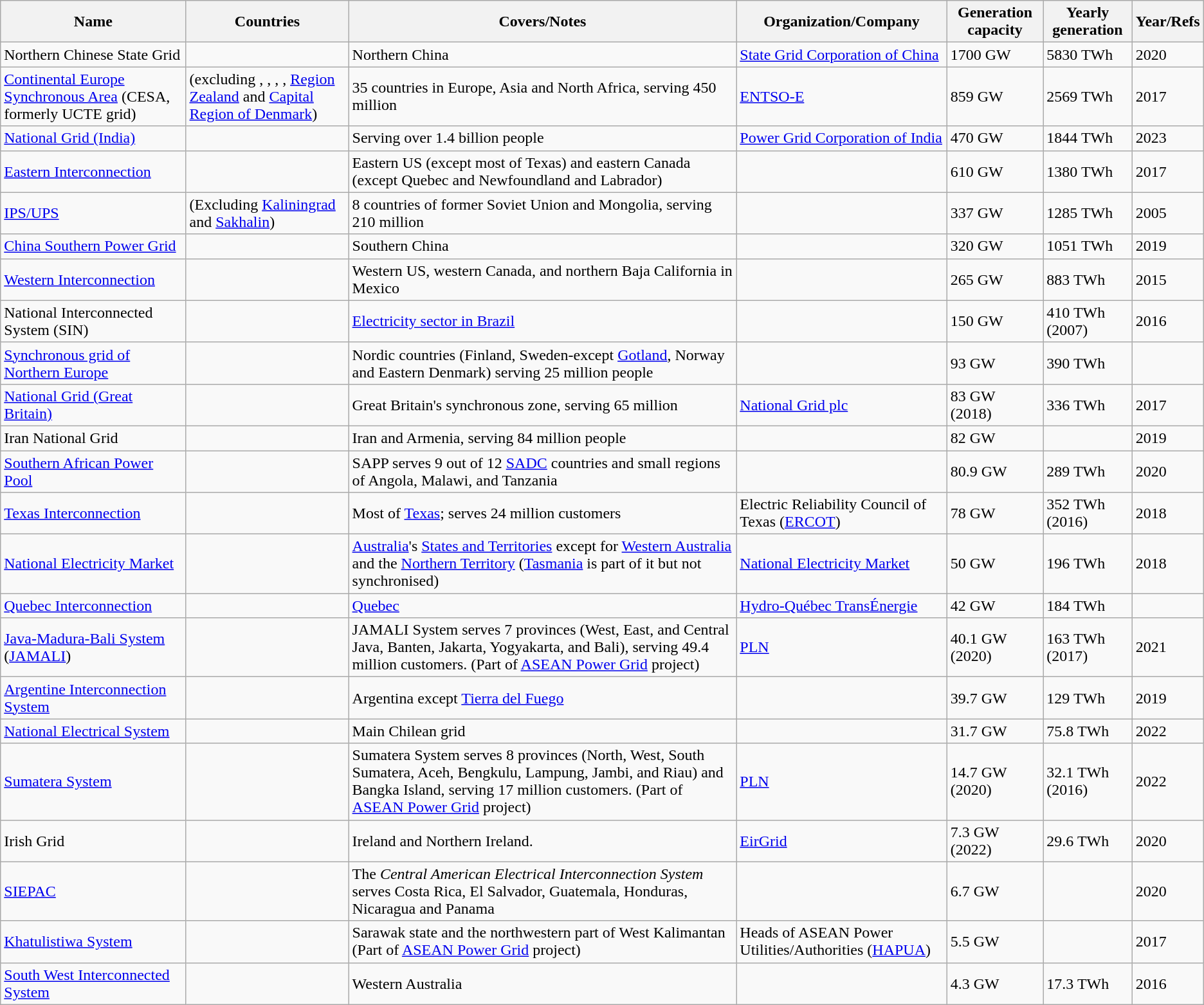<table class="wikitable sortable">
<tr>
<th>Name</th>
<th>Countries</th>
<th>Covers/Notes</th>
<th>Organization/Company</th>
<th data-sort-type="number">Generation capacity</th>
<th data-sort-type=number>Yearly generation</th>
<th>Year/Refs</th>
</tr>
<tr>
<td>Northern Chinese State Grid</td>
<td></td>
<td>Northern China</td>
<td><a href='#'>State Grid Corporation of China</a></td>
<td>1700 GW</td>
<td>5830 TWh</td>
<td>2020</td>
</tr>
<tr>
<td><a href='#'>Continental Europe Synchronous Area</a> (CESA, formerly UCTE grid)</td>
<td> (excluding , , , , <a href='#'>Region Zealand</a> and <a href='#'>Capital Region of Denmark</a>)<br>           </td>
<td>35 countries in Europe, Asia and North Africa, serving 450 million</td>
<td><a href='#'>ENTSO-E</a></td>
<td>859 GW</td>
<td>2569 TWh</td>
<td>2017</td>
</tr>
<tr>
<td><a href='#'>National Grid (India)</a></td>
<td></td>
<td>Serving over 1.4 billion people</td>
<td><a href='#'>Power Grid Corporation of India</a></td>
<td>470 GW</td>
<td>1844 TWh</td>
<td>2023</td>
</tr>
<tr>
<td><a href='#'>Eastern Interconnection</a></td>
<td> </td>
<td>Eastern US (except most of Texas) and eastern Canada (except Quebec and Newfoundland and Labrador)</td>
<td></td>
<td>610 GW</td>
<td>1380 TWh</td>
<td>2017</td>
</tr>
<tr>
<td><a href='#'>IPS/UPS</a></td>
<td> (Excluding <a href='#'>Kaliningrad</a> and <a href='#'>Sakhalin</a>)        </td>
<td>8 countries of former Soviet Union and Mongolia, serving 210 million</td>
<td></td>
<td>337 GW</td>
<td>1285 TWh</td>
<td>2005</td>
</tr>
<tr>
<td><a href='#'>China Southern Power Grid</a></td>
<td></td>
<td>Southern China</td>
<td></td>
<td>320 GW</td>
<td>1051 TWh</td>
<td>2019</td>
</tr>
<tr>
<td><a href='#'>Western Interconnection</a></td>
<td>  </td>
<td>Western US, western Canada, and northern Baja California in Mexico</td>
<td></td>
<td>265 GW</td>
<td>883 TWh</td>
<td>2015</td>
</tr>
<tr>
<td>National Interconnected System (SIN)</td>
<td></td>
<td><a href='#'>Electricity sector in Brazil</a></td>
<td></td>
<td>150 GW</td>
<td>410 TWh<br>(2007)</td>
<td>2016</td>
</tr>
<tr>
<td><a href='#'>Synchronous grid of Northern Europe</a></td>
<td>   </td>
<td>Nordic countries (Finland, Sweden-except <a href='#'>Gotland</a>, Norway and Eastern Denmark) serving 25 million people</td>
<td></td>
<td>93 GW</td>
<td>390 TWh</td>
<td></td>
</tr>
<tr>
<td><a href='#'>National Grid (Great Britain)</a></td>
<td></td>
<td>Great Britain's synchronous zone, serving 65 million</td>
<td><a href='#'>National Grid plc</a></td>
<td>83 GW<br>(2018)</td>
<td>336 TWh</td>
<td>2017</td>
</tr>
<tr>
<td>Iran National Grid</td>
<td>  </td>
<td>Iran and Armenia, serving 84 million people</td>
<td></td>
<td>82 GW</td>
<td></td>
<td>2019</td>
</tr>
<tr>
<td><a href='#'>Southern African Power Pool</a></td>
<td>           </td>
<td>SAPP serves 9 out of 12 <a href='#'>SADC</a> countries and small regions of Angola, Malawi, and Tanzania</td>
<td></td>
<td>80.9 GW</td>
<td>289 TWh</td>
<td>2020</td>
</tr>
<tr>
<td><a href='#'>Texas Interconnection</a></td>
<td></td>
<td>Most of <a href='#'>Texas</a>; serves 24 million customers</td>
<td>Electric Reliability Council of Texas (<a href='#'>ERCOT</a>)</td>
<td>78 GW</td>
<td>352 TWh (2016)</td>
<td>2018</td>
</tr>
<tr>
<td><a href='#'>National Electricity Market</a></td>
<td></td>
<td><a href='#'>Australia</a>'s <a href='#'>States and Territories</a> except for <a href='#'>Western Australia</a> and the <a href='#'>Northern Territory</a> (<a href='#'>Tasmania</a> is part of it but not synchronised)</td>
<td><a href='#'>National Electricity Market</a></td>
<td>50 GW</td>
<td>196 TWh</td>
<td>2018</td>
</tr>
<tr>
<td><a href='#'>Quebec Interconnection</a></td>
<td></td>
<td><a href='#'>Quebec</a></td>
<td><a href='#'>Hydro-Québec TransÉnergie</a></td>
<td>42 GW</td>
<td>184 TWh</td>
<td></td>
</tr>
<tr>
<td><a href='#'>Java-Madura-Bali System</a> (<a href='#'>JAMALI</a>)</td>
<td></td>
<td>JAMALI System serves 7 provinces (West, East, and Central Java, Banten, Jakarta, Yogyakarta, and Bali), serving 49.4 million customers. (Part of <a href='#'>ASEAN Power Grid</a> project)</td>
<td><a href='#'>PLN</a></td>
<td>40.1 GW (2020)</td>
<td>163 TWh (2017)</td>
<td>2021</td>
</tr>
<tr>
<td><a href='#'>Argentine Interconnection System</a></td>
<td></td>
<td>Argentina except <a href='#'>Tierra del Fuego</a></td>
<td></td>
<td>39.7 GW</td>
<td>129 TWh</td>
<td>2019</td>
</tr>
<tr>
<td><a href='#'>National Electrical System</a></td>
<td></td>
<td>Main Chilean grid</td>
<td></td>
<td>31.7 GW</td>
<td>75.8 TWh</td>
<td>2022</td>
</tr>
<tr>
<td><a href='#'>Sumatera System</a></td>
<td></td>
<td>Sumatera System serves 8 provinces (North, West, South Sumatera, Aceh, Bengkulu, Lampung, Jambi, and Riau) and Bangka Island, serving 17 million customers. (Part of <a href='#'>ASEAN Power Grid</a> project)</td>
<td><a href='#'>PLN</a></td>
<td>14.7 GW<br>(2020)</td>
<td>32.1 TWh<br>(2016)</td>
<td>2022</td>
</tr>
<tr>
<td>Irish Grid</td>
<td> </td>
<td>Ireland and Northern Ireland.</td>
<td><a href='#'>EirGrid</a></td>
<td>7.3 GW<br>(2022)</td>
<td>29.6 TWh</td>
<td>2020</td>
</tr>
<tr>
<td><a href='#'>SIEPAC</a></td>
<td>     </td>
<td>The <em>Central American Electrical Interconnection System</em> serves Costa Rica, El Salvador, Guatemala, Honduras, Nicaragua and Panama</td>
<td></td>
<td>6.7 GW</td>
<td></td>
<td>2020</td>
</tr>
<tr>
<td><a href='#'>Khatulistiwa System</a></td>
<td> </td>
<td>Sarawak state and the northwestern part of West Kalimantan (Part of <a href='#'>ASEAN Power Grid</a> project)</td>
<td>Heads of ASEAN Power Utilities/Authorities (<a href='#'>HAPUA</a>)</td>
<td>5.5 GW</td>
<td></td>
<td>2017</td>
</tr>
<tr>
<td><a href='#'>South West Interconnected System</a></td>
<td></td>
<td>Western Australia</td>
<td></td>
<td>4.3 GW</td>
<td>17.3 TWh</td>
<td>2016</td>
</tr>
</table>
